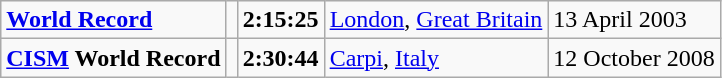<table class="wikitable">
<tr>
<td><strong><a href='#'>World Record</a></strong></td>
<td></td>
<td><strong>2:15:25</strong></td>
<td><a href='#'>London</a>, <a href='#'>Great Britain</a></td>
<td>13 April 2003</td>
</tr>
<tr>
<td><strong><a href='#'>CISM</a> World Record</strong></td>
<td></td>
<td><strong>2:30:44</strong></td>
<td><a href='#'>Carpi</a>, <a href='#'>Italy</a></td>
<td>12 October 2008</td>
</tr>
</table>
